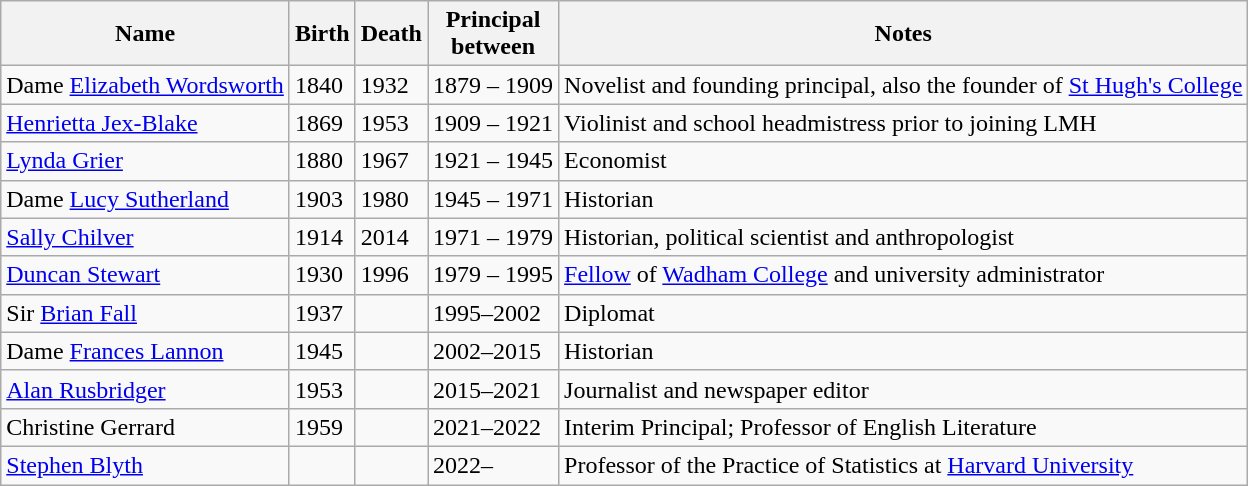<table class="wikitable sortable">
<tr>
<th>Name</th>
<th>Birth</th>
<th>Death</th>
<th>Principal<br>between</th>
<th>Notes</th>
</tr>
<tr>
<td>Dame <a href='#'>Elizabeth Wordsworth</a></td>
<td>1840</td>
<td>1932</td>
<td>1879 – 1909</td>
<td>Novelist and founding principal, also the founder of <a href='#'>St Hugh's College</a></td>
</tr>
<tr>
<td><a href='#'>Henrietta Jex-Blake</a></td>
<td>1869</td>
<td>1953</td>
<td>1909 – 1921</td>
<td>Violinist and school headmistress prior to joining LMH</td>
</tr>
<tr>
<td><a href='#'>Lynda Grier</a></td>
<td>1880</td>
<td>1967</td>
<td>1921 – 1945</td>
<td>Economist</td>
</tr>
<tr>
<td>Dame <a href='#'>Lucy Sutherland</a></td>
<td>1903</td>
<td>1980</td>
<td>1945 – 1971</td>
<td>Historian</td>
</tr>
<tr>
<td><a href='#'>Sally Chilver</a></td>
<td>1914</td>
<td>2014</td>
<td>1971 – 1979</td>
<td>Historian, political scientist and anthropologist</td>
</tr>
<tr>
<td><a href='#'>Duncan Stewart</a></td>
<td>1930</td>
<td>1996</td>
<td>1979 – 1995</td>
<td><a href='#'>Fellow</a> of <a href='#'>Wadham College</a> and university administrator</td>
</tr>
<tr>
<td>Sir <a href='#'>Brian Fall</a></td>
<td>1937</td>
<td></td>
<td>1995–2002</td>
<td>Diplomat</td>
</tr>
<tr>
<td>Dame <a href='#'>Frances Lannon</a></td>
<td>1945</td>
<td></td>
<td>2002–2015</td>
<td>Historian</td>
</tr>
<tr>
<td><a href='#'>Alan Rusbridger</a></td>
<td>1953</td>
<td></td>
<td>2015–2021</td>
<td>Journalist and newspaper editor</td>
</tr>
<tr>
<td>Christine Gerrard</td>
<td>1959</td>
<td></td>
<td>2021–2022</td>
<td>Interim Principal; Professor of English Literature</td>
</tr>
<tr>
<td><a href='#'>Stephen Blyth</a></td>
<td></td>
<td></td>
<td>2022–</td>
<td>Professor of the Practice of Statistics at <a href='#'>Harvard University</a></td>
</tr>
</table>
